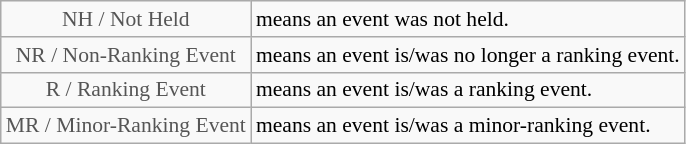<table class="wikitable" style="font-size:90%">
<tr>
<td style="text-align:center; color:#555555;" colspan="4">NH / Not Held</td>
<td>means an event was not held.</td>
</tr>
<tr>
<td style="text-align:center; color:#555555;" colspan="4">NR / Non-Ranking Event</td>
<td>means an event is/was no longer a ranking event.</td>
</tr>
<tr>
<td style="text-align:center; color:#555555;" colspan="4">R / Ranking Event</td>
<td>means an event is/was a ranking event.</td>
</tr>
<tr>
<td style="text-align:center; color:#555555;" colspan="4">MR / Minor-Ranking Event</td>
<td>means an event is/was a minor-ranking event.</td>
</tr>
</table>
